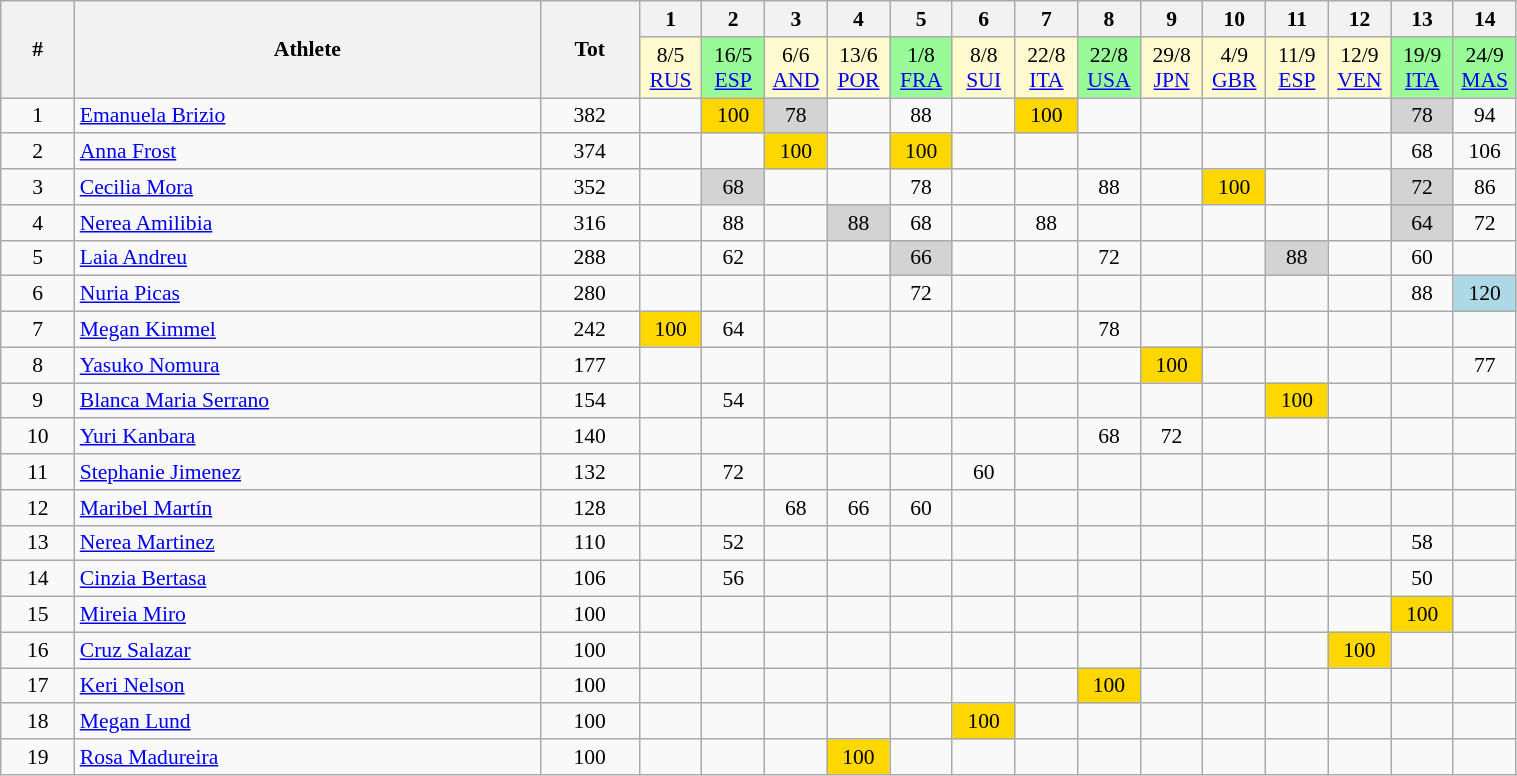<table class="wikitable" width=80% style="font-size:90%; text-align:center;">
<tr>
<th rowspan=2>#</th>
<th rowspan=2>Athlete</th>
<th rowspan=2>Tot</th>
<th>1</th>
<th>2</th>
<th>3</th>
<th>4</th>
<th>5</th>
<th>6</th>
<th>7</th>
<th>8</th>
<th>9</th>
<th>10</th>
<th>11</th>
<th>12</th>
<th>13</th>
<th>14</th>
</tr>
<tr>
<td width=35px bgcolor=LemonChiffon>8/5<br><a href='#'>RUS</a><br></td>
<td width=35px bgcolor=palegreen>16/5<br><a href='#'>ESP</a><br></td>
<td width=35px bgcolor=LemonChiffon>6/6<br><a href='#'>AND</a><br></td>
<td width=35px bgcolor=LemonChiffon>13/6<br><a href='#'>POR</a><br></td>
<td width=35px bgcolor=palegreen>1/8<br><a href='#'>FRA</a><br></td>
<td width=35px bgcolor=LemonChiffon>8/8<br><a href='#'>SUI</a><br></td>
<td width=35px bgcolor=LemonChiffon>22/8<br><a href='#'>ITA</a><br></td>
<td width=35px bgcolor=palegreen>22/8<br><a href='#'>USA</a><br></td>
<td width=35px bgcolor=LemonChiffon>29/8<br><a href='#'>JPN</a><br></td>
<td width=35px bgcolor=LemonChiffon>4/9<br><a href='#'>GBR</a><br></td>
<td width=35px bgcolor=LemonChiffon>11/9<br><a href='#'>ESP</a><br></td>
<td width=35px bgcolor=LemonChiffon>12/9<br><a href='#'>VEN</a><br></td>
<td width=35px bgcolor=palegreen>19/9<br><a href='#'>ITA</a><br></td>
<td width=35px bgcolor=palegreen>24/9<br><a href='#'>MAS</a><br></td>
</tr>
<tr>
<td>1</td>
<td align=left><a href='#'>Emanuela Brizio</a></td>
<td>382</td>
<td></td>
<td bgcolor=gold>100</td>
<td bgcolor=lightgrey>78</td>
<td></td>
<td>88</td>
<td></td>
<td bgcolor=gold>100</td>
<td></td>
<td></td>
<td></td>
<td></td>
<td></td>
<td bgcolor=lightgrey>78</td>
<td>94</td>
</tr>
<tr>
<td>2</td>
<td align=left><a href='#'>Anna Frost</a></td>
<td>374</td>
<td></td>
<td></td>
<td bgcolor=gold>100</td>
<td></td>
<td bgcolor=gold>100</td>
<td></td>
<td></td>
<td></td>
<td></td>
<td></td>
<td></td>
<td></td>
<td>68</td>
<td>106</td>
</tr>
<tr>
<td>3</td>
<td align=left><a href='#'>Cecilia Mora</a></td>
<td>352</td>
<td></td>
<td bgcolor=lightgrey>68</td>
<td></td>
<td></td>
<td>78</td>
<td></td>
<td></td>
<td>88</td>
<td></td>
<td bgcolor=gold>100</td>
<td></td>
<td></td>
<td bgcolor=lightgrey>72</td>
<td>86</td>
</tr>
<tr>
<td>4</td>
<td align=left><a href='#'>Nerea Amilibia</a></td>
<td>316</td>
<td></td>
<td>88</td>
<td></td>
<td bgcolor=lightgrey>88</td>
<td>68</td>
<td></td>
<td>88</td>
<td></td>
<td></td>
<td></td>
<td></td>
<td></td>
<td bgcolor=lightgrey>64</td>
<td>72</td>
</tr>
<tr>
<td>5</td>
<td align=left><a href='#'>Laia Andreu</a></td>
<td>288</td>
<td></td>
<td>62</td>
<td></td>
<td></td>
<td bgcolor=lightgrey>66</td>
<td></td>
<td></td>
<td>72</td>
<td></td>
<td></td>
<td bgcolor=lightgrey>88</td>
<td></td>
<td>60</td>
<td></td>
</tr>
<tr>
<td>6</td>
<td align=left><a href='#'>Nuria Picas</a></td>
<td>280</td>
<td></td>
<td></td>
<td></td>
<td></td>
<td>72</td>
<td></td>
<td></td>
<td></td>
<td></td>
<td></td>
<td></td>
<td></td>
<td>88</td>
<td bgcolor=lightblue>120</td>
</tr>
<tr>
<td>7</td>
<td align=left><a href='#'>Megan Kimmel</a></td>
<td>242</td>
<td bgcolor=gold>100</td>
<td>64</td>
<td></td>
<td></td>
<td></td>
<td></td>
<td></td>
<td>78</td>
<td></td>
<td></td>
<td></td>
<td></td>
<td></td>
<td></td>
</tr>
<tr>
<td>8</td>
<td align=left><a href='#'>Yasuko Nomura</a></td>
<td>177</td>
<td></td>
<td></td>
<td></td>
<td></td>
<td></td>
<td></td>
<td></td>
<td></td>
<td bgcolor=gold>100</td>
<td></td>
<td></td>
<td></td>
<td></td>
<td>77</td>
</tr>
<tr>
<td>9</td>
<td align=left><a href='#'>Blanca Maria Serrano</a></td>
<td>154</td>
<td></td>
<td>54</td>
<td></td>
<td></td>
<td></td>
<td></td>
<td></td>
<td></td>
<td></td>
<td></td>
<td bgcolor=gold>100</td>
<td></td>
<td></td>
<td></td>
</tr>
<tr>
<td>10</td>
<td align=left><a href='#'>Yuri Kanbara</a></td>
<td>140</td>
<td></td>
<td></td>
<td></td>
<td></td>
<td></td>
<td></td>
<td></td>
<td>68</td>
<td>72</td>
<td></td>
<td></td>
<td></td>
<td></td>
<td></td>
</tr>
<tr>
<td>11</td>
<td align=left><a href='#'>Stephanie Jimenez</a></td>
<td>132</td>
<td></td>
<td>72</td>
<td></td>
<td></td>
<td></td>
<td>60</td>
<td></td>
<td></td>
<td></td>
<td></td>
<td></td>
<td></td>
<td></td>
<td></td>
</tr>
<tr>
<td>12</td>
<td align=left><a href='#'>Maribel Martín</a></td>
<td>128</td>
<td></td>
<td></td>
<td>68</td>
<td>66</td>
<td>60</td>
<td></td>
<td></td>
<td></td>
<td></td>
<td></td>
<td></td>
<td></td>
<td></td>
<td></td>
</tr>
<tr>
<td>13</td>
<td align=left><a href='#'>Nerea Martinez</a></td>
<td>110</td>
<td></td>
<td>52</td>
<td></td>
<td></td>
<td></td>
<td></td>
<td></td>
<td></td>
<td></td>
<td></td>
<td></td>
<td></td>
<td>58</td>
<td></td>
</tr>
<tr>
<td>14</td>
<td align=left><a href='#'>Cinzia Bertasa</a></td>
<td>106</td>
<td></td>
<td>56</td>
<td></td>
<td></td>
<td></td>
<td></td>
<td></td>
<td></td>
<td></td>
<td></td>
<td></td>
<td></td>
<td>50</td>
<td></td>
</tr>
<tr>
<td>15</td>
<td align=left><a href='#'>Mireia Miro</a></td>
<td>100</td>
<td></td>
<td></td>
<td></td>
<td></td>
<td></td>
<td></td>
<td></td>
<td></td>
<td></td>
<td></td>
<td></td>
<td></td>
<td bgcolor=gold>100</td>
<td></td>
</tr>
<tr>
<td>16</td>
<td align=left><a href='#'>Cruz Salazar</a></td>
<td>100</td>
<td></td>
<td></td>
<td></td>
<td></td>
<td></td>
<td></td>
<td></td>
<td></td>
<td></td>
<td></td>
<td></td>
<td bgcolor=gold>100</td>
<td></td>
<td></td>
</tr>
<tr>
<td>17</td>
<td align=left><a href='#'>Keri Nelson</a></td>
<td>100</td>
<td></td>
<td></td>
<td></td>
<td></td>
<td></td>
<td></td>
<td></td>
<td bgcolor=gold>100</td>
<td></td>
<td></td>
<td></td>
<td></td>
<td></td>
<td></td>
</tr>
<tr>
<td>18</td>
<td align=left><a href='#'>Megan Lund</a></td>
<td>100</td>
<td></td>
<td></td>
<td></td>
<td></td>
<td></td>
<td bgcolor=gold>100</td>
<td></td>
<td></td>
<td></td>
<td></td>
<td></td>
<td></td>
<td></td>
<td></td>
</tr>
<tr>
<td>19</td>
<td align=left><a href='#'>Rosa Madureira</a></td>
<td>100</td>
<td></td>
<td></td>
<td></td>
<td bgcolor=gold>100</td>
<td></td>
<td></td>
<td></td>
<td></td>
<td></td>
<td></td>
<td></td>
<td></td>
<td></td>
<td></td>
</tr>
</table>
